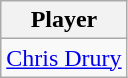<table class="wikitable">
<tr>
<th>Player</th>
</tr>
<tr>
<td><a href='#'>Chris Drury</a></td>
</tr>
</table>
